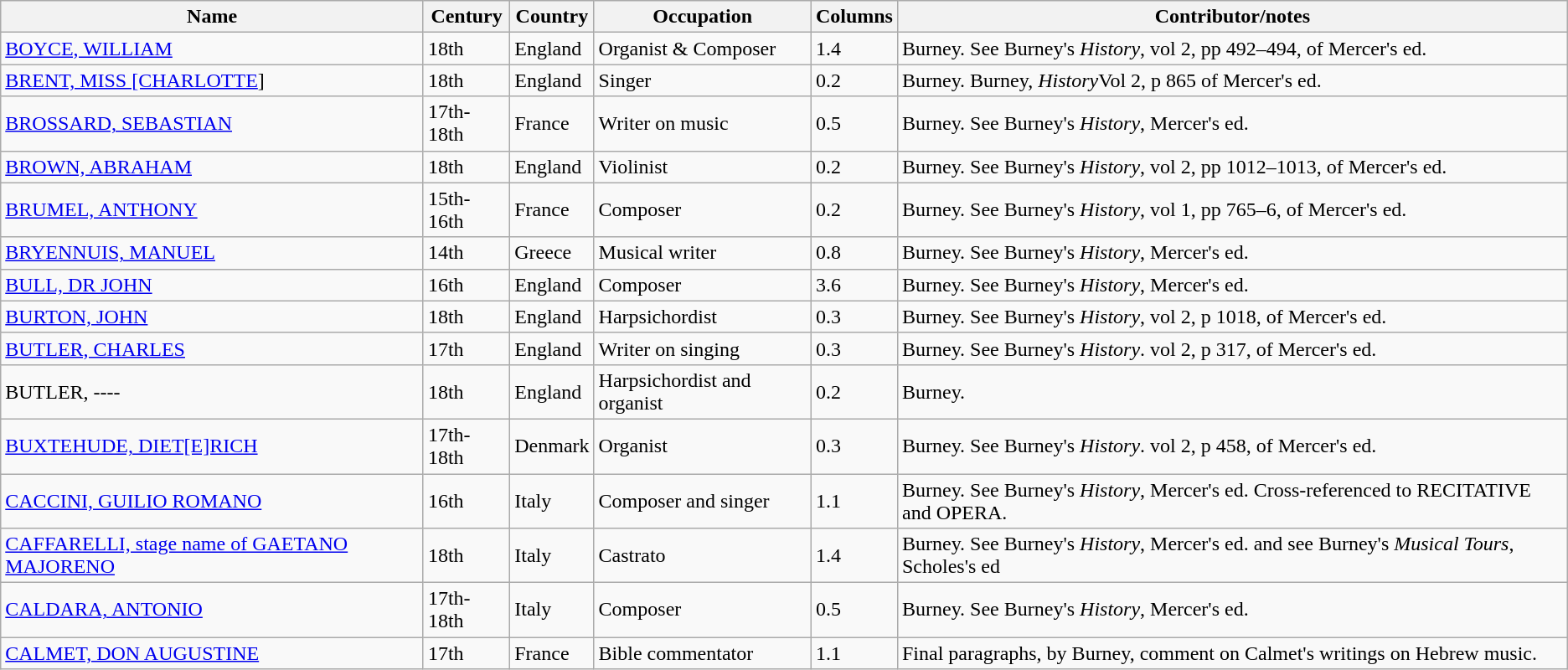<table class="wikitable">
<tr>
<th>Name</th>
<th>Century</th>
<th>Country</th>
<th>Occupation</th>
<th>Columns</th>
<th>Contributor/notes</th>
</tr>
<tr>
<td><a href='#'>BOYCE, WILLIAM</a></td>
<td>18th</td>
<td>England</td>
<td>Organist & Composer</td>
<td>1.4</td>
<td>Burney. See Burney's <em>History</em>, vol 2, pp 492–494, of Mercer's ed.</td>
</tr>
<tr>
<td><a href='#'>BRENT, MISS [CHARLOTTE</a>]</td>
<td>18th</td>
<td>England</td>
<td>Singer</td>
<td>0.2</td>
<td>Burney.  Burney, <em>History</em>Vol 2, p 865 of Mercer's ed.</td>
</tr>
<tr>
<td><a href='#'>BROSSARD, SEBASTIAN</a></td>
<td>17th-18th</td>
<td>France</td>
<td>Writer on music</td>
<td>0.5</td>
<td>Burney. See Burney's <em>History</em>, Mercer's ed.</td>
</tr>
<tr>
<td><a href='#'>BROWN, ABRAHAM</a></td>
<td>18th</td>
<td>England</td>
<td>Violinist</td>
<td>0.2</td>
<td>Burney. See Burney's <em>History</em>, vol 2, pp 1012–1013, of Mercer's ed.</td>
</tr>
<tr>
<td><a href='#'>BRUMEL, ANTHONY</a></td>
<td>15th-16th</td>
<td>France</td>
<td>Composer</td>
<td>0.2</td>
<td>Burney.  See Burney's <em>History</em>, vol 1, pp 765–6, of Mercer's ed.</td>
</tr>
<tr>
<td><a href='#'>BRYENNUIS, MANUEL</a></td>
<td>14th</td>
<td>Greece</td>
<td>Musical writer</td>
<td>0.8</td>
<td>Burney. See Burney's <em>History</em>, Mercer's ed.</td>
</tr>
<tr>
<td><a href='#'>BULL, DR JOHN</a></td>
<td>16th</td>
<td>England</td>
<td>Composer</td>
<td>3.6</td>
<td>Burney. See Burney's <em>History</em>, Mercer's ed.</td>
</tr>
<tr>
<td><a href='#'>BURTON, JOHN</a></td>
<td>18th</td>
<td>England</td>
<td>Harpsichordist</td>
<td>0.3</td>
<td>Burney. See Burney's <em>History</em>, vol 2, p 1018, of Mercer's ed.</td>
</tr>
<tr>
<td><a href='#'>BUTLER, CHARLES</a></td>
<td>17th</td>
<td>England</td>
<td>Writer on singing</td>
<td>0.3</td>
<td>Burney. See Burney's <em>History</em>. vol 2, p 317, of Mercer's ed.</td>
</tr>
<tr>
<td>BUTLER, ----</td>
<td>18th</td>
<td>England</td>
<td>Harpsichordist and organist</td>
<td>0.2</td>
<td>Burney.</td>
</tr>
<tr>
<td><a href='#'>BUXTEHUDE, DIET[E]RICH</a></td>
<td>17th-18th</td>
<td>Denmark</td>
<td>Organist</td>
<td>0.3</td>
<td>Burney. See Burney's <em>History</em>. vol 2, p 458, of Mercer's ed.</td>
</tr>
<tr>
<td><a href='#'>CACCINI, GUILIO ROMANO</a></td>
<td>16th</td>
<td>Italy</td>
<td>Composer and singer</td>
<td>1.1</td>
<td>Burney. See Burney's <em>History</em>, Mercer's ed. Cross-referenced to RECITATIVE and OPERA.</td>
</tr>
<tr>
<td><a href='#'>CAFFARELLI, stage name of GAETANO MAJORENO</a></td>
<td>18th</td>
<td>Italy</td>
<td>Castrato</td>
<td>1.4</td>
<td>Burney. See Burney's <em>History</em>, Mercer's ed. and see Burney's <em>Musical Tours</em>, Scholes's ed</td>
</tr>
<tr>
<td><a href='#'>CALDARA, ANTONIO</a></td>
<td>17th-18th</td>
<td>Italy</td>
<td>Composer</td>
<td>0.5</td>
<td>Burney. See Burney's <em>History</em>, Mercer's ed.</td>
</tr>
<tr>
<td><a href='#'>CALMET, DON AUGUSTINE</a></td>
<td>17th</td>
<td>France</td>
<td>Bible commentator</td>
<td>1.1</td>
<td>Final paragraphs, by Burney, comment on Calmet's writings on Hebrew music.</td>
</tr>
</table>
